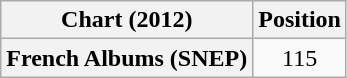<table class="wikitable plainrowheaders" style="text-align:center;">
<tr>
<th>Chart (2012)</th>
<th>Position</th>
</tr>
<tr>
<th scope="row">French Albums (SNEP)</th>
<td>115</td>
</tr>
</table>
